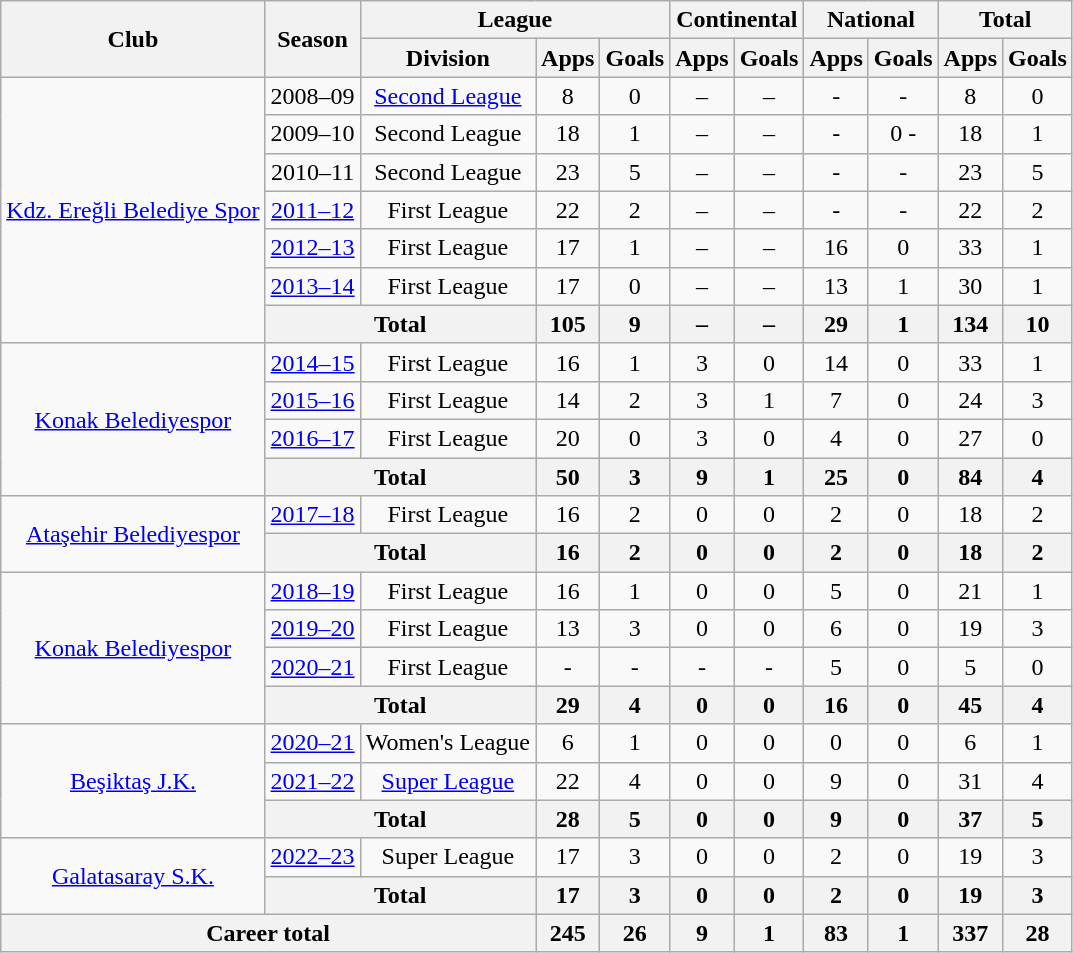<table class="wikitable" style="text-align: center;">
<tr>
<th rowspan="2">Club</th>
<th rowspan="2">Season</th>
<th colspan="3">League</th>
<th colspan="2">Continental</th>
<th colspan="2">National</th>
<th colspan="2">Total</th>
</tr>
<tr>
<th>Division</th>
<th>Apps</th>
<th>Goals</th>
<th>Apps</th>
<th>Goals</th>
<th>Apps</th>
<th>Goals</th>
<th>Apps</th>
<th>Goals</th>
</tr>
<tr>
<td rowspan=7><a href='#'>Kdz. Ereğli Belediye Spor</a></td>
<td>2008–09</td>
<td><a href='#'>Second League</a></td>
<td>8</td>
<td>0</td>
<td>–</td>
<td>–</td>
<td>-</td>
<td>-</td>
<td>8</td>
<td>0</td>
</tr>
<tr>
<td>2009–10</td>
<td>Second League</td>
<td>18</td>
<td>1</td>
<td>–</td>
<td>–</td>
<td>-</td>
<td>0 -</td>
<td>18</td>
<td>1</td>
</tr>
<tr>
<td>2010–11</td>
<td>Second League</td>
<td>23</td>
<td>5</td>
<td>–</td>
<td>–</td>
<td>-</td>
<td>-</td>
<td>23</td>
<td>5</td>
</tr>
<tr>
<td><a href='#'>2011–12</a></td>
<td>First League</td>
<td>22</td>
<td>2</td>
<td>–</td>
<td>–</td>
<td>-</td>
<td>-</td>
<td>22</td>
<td>2</td>
</tr>
<tr>
<td><a href='#'>2012–13</a></td>
<td>First League</td>
<td>17</td>
<td>1</td>
<td>–</td>
<td>–</td>
<td>16</td>
<td>0</td>
<td>33</td>
<td>1</td>
</tr>
<tr>
<td><a href='#'>2013–14</a></td>
<td>First League</td>
<td>17</td>
<td>0</td>
<td>–</td>
<td>–</td>
<td>13</td>
<td>1</td>
<td>30</td>
<td>1</td>
</tr>
<tr>
<th colspan=2>Total</th>
<th>105</th>
<th>9</th>
<th>–</th>
<th>–</th>
<th>29</th>
<th>1</th>
<th>134</th>
<th>10</th>
</tr>
<tr>
<td rowspan=4><a href='#'>Konak Belediyespor</a></td>
<td><a href='#'>2014–15</a></td>
<td>First League</td>
<td>16</td>
<td>1</td>
<td>3</td>
<td>0</td>
<td>14</td>
<td>0</td>
<td>33</td>
<td>1</td>
</tr>
<tr>
<td><a href='#'>2015–16</a></td>
<td>First League</td>
<td>14</td>
<td>2</td>
<td>3</td>
<td>1</td>
<td>7</td>
<td>0</td>
<td>24</td>
<td>3</td>
</tr>
<tr>
<td><a href='#'>2016–17</a></td>
<td>First League</td>
<td>20</td>
<td>0</td>
<td>3</td>
<td>0</td>
<td>4</td>
<td>0</td>
<td>27</td>
<td>0</td>
</tr>
<tr>
<th colspan=2>Total</th>
<th>50</th>
<th>3</th>
<th>9</th>
<th>1</th>
<th>25</th>
<th>0</th>
<th>84</th>
<th>4</th>
</tr>
<tr>
<td rowspan=2><a href='#'>Ataşehir Belediyespor</a></td>
<td><a href='#'>2017–18</a></td>
<td>First League</td>
<td>16</td>
<td>2</td>
<td>0</td>
<td>0</td>
<td>2</td>
<td>0</td>
<td>18</td>
<td>2</td>
</tr>
<tr>
<th colspan=2>Total</th>
<th>16</th>
<th>2</th>
<th>0</th>
<th>0</th>
<th>2</th>
<th>0</th>
<th>18</th>
<th>2</th>
</tr>
<tr>
<td rowspan=4><a href='#'>Konak Belediyespor</a></td>
<td><a href='#'>2018–19</a></td>
<td>First League</td>
<td>16</td>
<td>1</td>
<td>0</td>
<td>0</td>
<td>5</td>
<td>0</td>
<td>21</td>
<td>1</td>
</tr>
<tr>
<td><a href='#'>2019–20</a></td>
<td>First League</td>
<td>13</td>
<td>3</td>
<td>0</td>
<td>0</td>
<td>6</td>
<td>0</td>
<td>19</td>
<td>3</td>
</tr>
<tr>
<td><a href='#'>2020–21</a></td>
<td>First League</td>
<td>-</td>
<td>-</td>
<td>-</td>
<td>-</td>
<td>5</td>
<td>0</td>
<td>5</td>
<td>0</td>
</tr>
<tr>
<th colspan=2>Total</th>
<th>29</th>
<th>4</th>
<th>0</th>
<th>0</th>
<th>16</th>
<th>0</th>
<th>45</th>
<th>4</th>
</tr>
<tr>
<td rowspan=3><a href='#'>Beşiktaş J.K.</a></td>
<td><a href='#'>2020–21</a></td>
<td>Women's League</td>
<td>6</td>
<td>1</td>
<td>0</td>
<td>0</td>
<td>0</td>
<td>0</td>
<td>6</td>
<td>1</td>
</tr>
<tr>
<td><a href='#'>2021–22</a></td>
<td><a href='#'>Super League</a></td>
<td>22</td>
<td>4</td>
<td>0</td>
<td>0</td>
<td>9</td>
<td>0</td>
<td>31</td>
<td>4</td>
</tr>
<tr>
<th colspan=2>Total</th>
<th>28</th>
<th>5</th>
<th>0</th>
<th>0</th>
<th>9</th>
<th>0</th>
<th>37</th>
<th>5</th>
</tr>
<tr>
<td rowspan=2><a href='#'>Galatasaray S.K.</a></td>
<td><a href='#'>2022–23</a></td>
<td>Super League</td>
<td>17</td>
<td>3</td>
<td>0</td>
<td>0</td>
<td>2</td>
<td>0</td>
<td>19</td>
<td>3</td>
</tr>
<tr>
<th colspan=2>Total</th>
<th>17</th>
<th>3</th>
<th>0</th>
<th>0</th>
<th>2</th>
<th>0</th>
<th>19</th>
<th>3</th>
</tr>
<tr>
<th colspan=3>Career total</th>
<th>245</th>
<th>26</th>
<th>9</th>
<th>1</th>
<th>83</th>
<th>1</th>
<th>337</th>
<th>28</th>
</tr>
</table>
